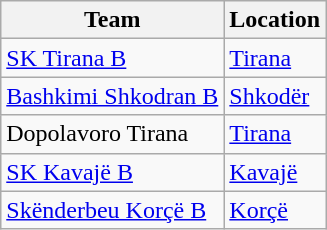<table class="wikitable sortable">
<tr>
<th>Team</th>
<th>Location</th>
</tr>
<tr>
<td><a href='#'>SK Tirana B</a></td>
<td><a href='#'>Tirana</a></td>
</tr>
<tr>
<td><a href='#'>Bashkimi Shkodran B</a></td>
<td><a href='#'>Shkodër</a></td>
</tr>
<tr>
<td>Dopolavoro Tirana</td>
<td><a href='#'>Tirana</a></td>
</tr>
<tr>
<td><a href='#'>SK Kavajë B</a></td>
<td><a href='#'>Kavajë</a></td>
</tr>
<tr>
<td><a href='#'>Skënderbeu Korçë B</a></td>
<td><a href='#'>Korçë</a></td>
</tr>
</table>
